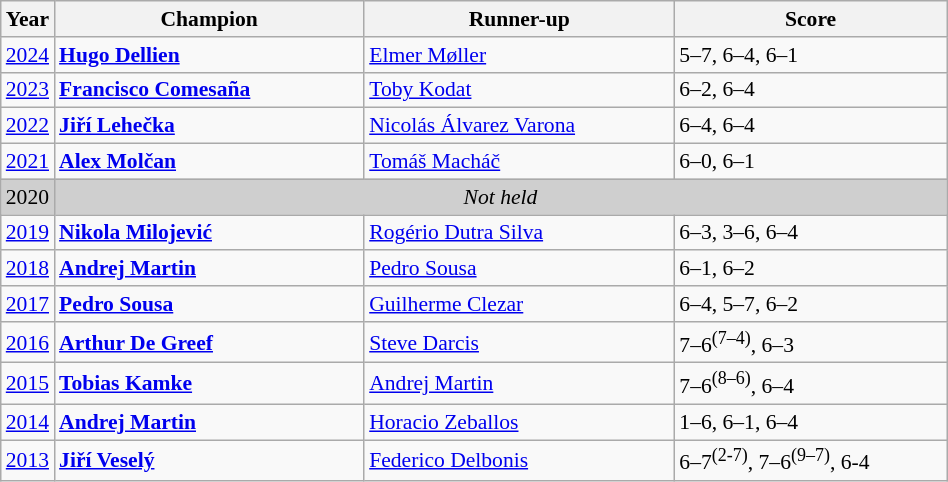<table class="wikitable" style="font-size:90%">
<tr>
<th>Year</th>
<th width="200">Champion</th>
<th width="200">Runner-up</th>
<th width="175">Score</th>
</tr>
<tr>
<td><a href='#'>2024</a></td>
<td> <strong><a href='#'>Hugo Dellien</a></strong></td>
<td> <a href='#'>Elmer Møller</a></td>
<td>5–7, 6–4, 6–1</td>
</tr>
<tr>
<td><a href='#'>2023</a></td>
<td> <strong><a href='#'>Francisco Comesaña</a></strong></td>
<td> <a href='#'>Toby Kodat</a></td>
<td>6–2, 6–4</td>
</tr>
<tr>
<td><a href='#'>2022</a></td>
<td> <strong><a href='#'>Jiří Lehečka</a></strong></td>
<td> <a href='#'>Nicolás Álvarez Varona</a></td>
<td>6–4, 6–4</td>
</tr>
<tr>
<td><a href='#'>2021</a></td>
<td> <strong><a href='#'>Alex Molčan</a></strong></td>
<td> <a href='#'>Tomáš Macháč</a></td>
<td>6–0, 6–1</td>
</tr>
<tr>
<td style="background:#cfcfcf">2020</td>
<td colspan=3 align=center style="background:#cfcfcf"><em>Not held</em></td>
</tr>
<tr>
<td><a href='#'>2019</a></td>
<td> <strong><a href='#'>Nikola Milojević</a></strong></td>
<td> <a href='#'>Rogério Dutra Silva</a></td>
<td>6–3, 3–6, 6–4</td>
</tr>
<tr>
<td><a href='#'>2018</a></td>
<td> <strong><a href='#'>Andrej Martin</a></strong></td>
<td> <a href='#'>Pedro Sousa</a></td>
<td>6–1, 6–2</td>
</tr>
<tr>
<td><a href='#'>2017</a></td>
<td> <strong><a href='#'>Pedro Sousa</a></strong></td>
<td> <a href='#'>Guilherme Clezar</a></td>
<td>6–4, 5–7, 6–2</td>
</tr>
<tr>
<td><a href='#'>2016</a></td>
<td> <strong><a href='#'>Arthur De Greef</a></strong></td>
<td> <a href='#'>Steve Darcis</a></td>
<td>7–6<sup>(7–4)</sup>, 6–3</td>
</tr>
<tr>
<td><a href='#'>2015</a></td>
<td> <strong><a href='#'>Tobias Kamke</a></strong></td>
<td> <a href='#'>Andrej Martin</a></td>
<td>7–6<sup>(8–6)</sup>, 6–4</td>
</tr>
<tr>
<td><a href='#'>2014</a></td>
<td> <strong><a href='#'>Andrej Martin</a></strong></td>
<td> <a href='#'>Horacio Zeballos</a></td>
<td>1–6, 6–1, 6–4</td>
</tr>
<tr>
<td><a href='#'>2013</a></td>
<td> <strong><a href='#'>Jiří Veselý</a></strong></td>
<td> <a href='#'>Federico Delbonis</a></td>
<td>6–7<sup>(2-7)</sup>, 7–6<sup>(9–7)</sup>, 6-4</td>
</tr>
</table>
